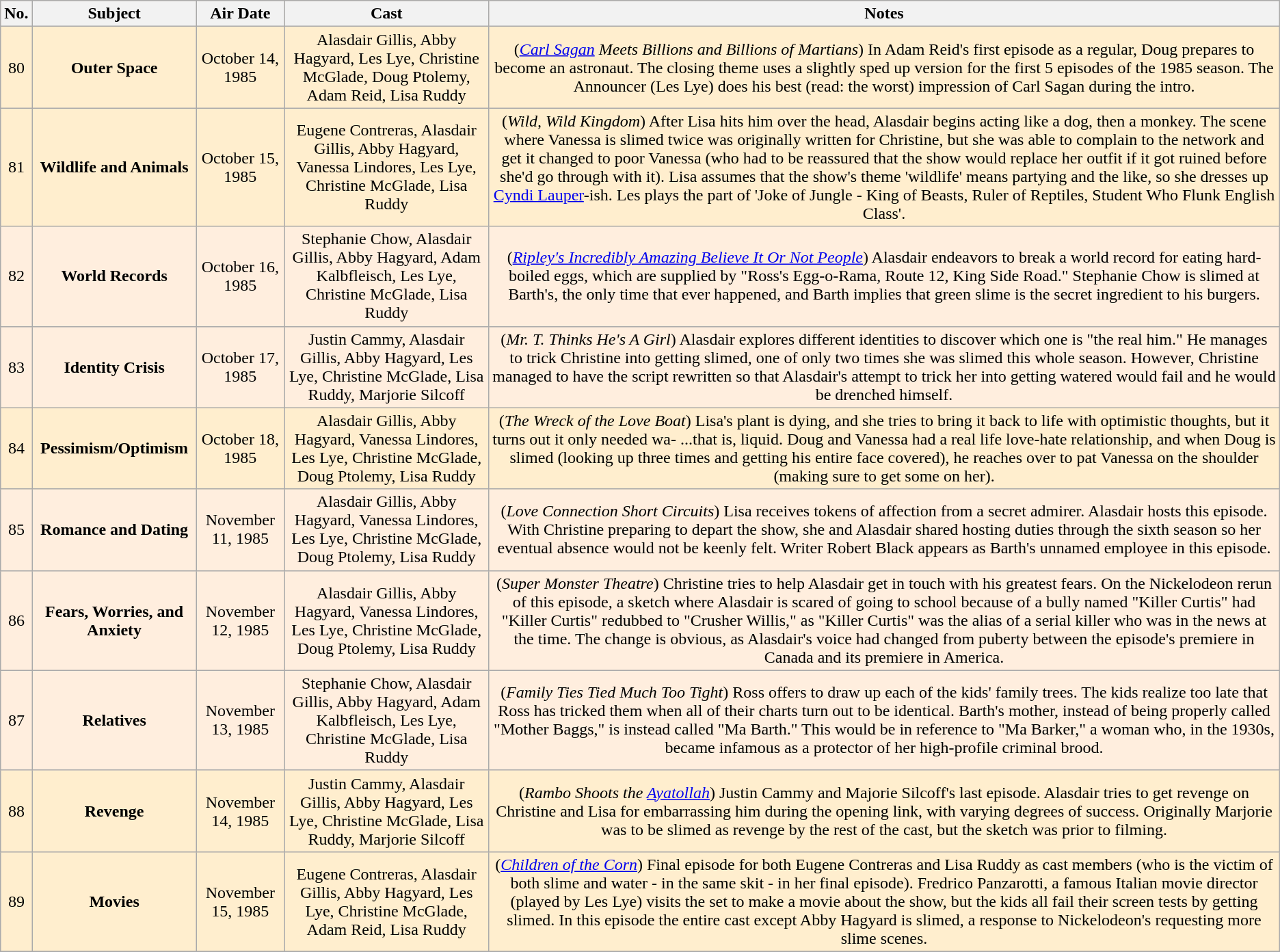<table class="wikitable" style="text-align:center; background:#FFEEDE">
<tr>
<th>No.</th>
<th>Subject</th>
<th>Air Date</th>
<th>Cast</th>
<th>Notes</th>
</tr>
<tr bgcolor="FFEECE">
<td>80</td>
<td><strong>Outer Space</strong></td>
<td>October 14, 1985</td>
<td>Alasdair Gillis, Abby Hagyard, Les Lye, Christine McGlade, Doug Ptolemy, Adam Reid, Lisa Ruddy</td>
<td>(<em><a href='#'>Carl Sagan</a> Meets Billions and Billions of Martians</em>) In Adam Reid's first episode as a regular, Doug prepares to become an astronaut. The closing theme uses a slightly sped up version for the first 5 episodes of the 1985 season. The Announcer (Les Lye) does his best (read: the worst) impression of Carl Sagan during the intro.</td>
</tr>
<tr bgcolor="FFEECE">
<td>81</td>
<td><strong>Wildlife and Animals</strong></td>
<td>October 15, 1985</td>
<td>Eugene Contreras, Alasdair Gillis, Abby Hagyard, Vanessa Lindores, Les Lye, Christine McGlade, Lisa Ruddy</td>
<td>(<em>Wild, Wild Kingdom</em>) After Lisa hits him over the head, Alasdair begins acting like a dog, then a monkey. The scene where Vanessa is slimed twice was originally written for Christine, but she was able to complain to the network and get it changed to poor Vanessa (who had to be reassured that the show would replace her outfit if it got ruined before she'd go through with it). Lisa assumes that the show's theme 'wildlife' means partying and the like, so she dresses up <a href='#'>Cyndi Lauper</a>-ish. Les plays the part of 'Joke of Jungle - King of Beasts, Ruler of Reptiles, Student Who Flunk English Class'.</td>
</tr>
<tr>
<td>82</td>
<td><strong>World Records</strong></td>
<td>October 16, 1985</td>
<td>Stephanie Chow, Alasdair Gillis, Abby Hagyard, Adam Kalbfleisch, Les Lye, Christine McGlade, Lisa Ruddy</td>
<td>(<em><a href='#'>Ripley's Incredibly Amazing Believe It Or Not People</a></em>) Alasdair endeavors to break a world record for eating hard-boiled eggs, which are supplied by "Ross's Egg-o-Rama, Route 12, King Side Road." Stephanie Chow is slimed at Barth's, the only time that ever happened, and Barth implies that green slime is the secret ingredient to his burgers.</td>
</tr>
<tr>
<td>83</td>
<td><strong>Identity Crisis</strong></td>
<td>October 17, 1985</td>
<td>Justin Cammy, Alasdair Gillis, Abby Hagyard, Les Lye, Christine McGlade, Lisa Ruddy, Marjorie Silcoff</td>
<td>(<em>Mr. T. Thinks He's A Girl</em>) Alasdair explores different identities to discover which one is "the real him." He manages to trick Christine into getting slimed, one of only two times she was slimed this whole season. However, Christine managed to have the script rewritten so that Alasdair's attempt to trick her into getting watered would fail and he would be drenched himself.</td>
</tr>
<tr bgcolor="FFEECE">
<td>84</td>
<td><strong>Pessimism/Optimism</strong></td>
<td>October 18, 1985</td>
<td>Alasdair Gillis, Abby Hagyard, Vanessa Lindores, Les Lye, Christine McGlade, Doug Ptolemy, Lisa Ruddy</td>
<td>(<em>The Wreck of the Love Boat</em>) Lisa's plant is dying, and she tries to bring it back to life with optimistic thoughts, but it turns out it only needed wa- ...that is, liquid. Doug and Vanessa had a real life love-hate relationship, and when Doug is slimed (looking up three times and getting his entire face covered), he reaches over to pat Vanessa on the shoulder (making sure to get some on her).</td>
</tr>
<tr>
<td>85</td>
<td><strong>Romance and Dating</strong></td>
<td>November 11, 1985</td>
<td>Alasdair Gillis, Abby Hagyard, Vanessa Lindores, Les Lye, Christine McGlade, Doug Ptolemy, Lisa Ruddy</td>
<td>(<em>Love Connection Short Circuits</em>) Lisa receives tokens of affection from a secret admirer.  Alasdair hosts this episode. With Christine preparing to depart the show, she and Alasdair shared hosting duties through the sixth season so her eventual absence would not be keenly felt. Writer Robert Black appears as Barth's unnamed employee in this episode.</td>
</tr>
<tr>
<td>86</td>
<td><strong>Fears, Worries, and Anxiety</strong></td>
<td>November 12, 1985</td>
<td>Alasdair Gillis, Abby Hagyard, Vanessa Lindores, Les Lye, Christine McGlade, Doug Ptolemy, Lisa Ruddy</td>
<td>(<em>Super Monster Theatre</em>) Christine tries to help Alasdair get in touch with his greatest fears.  On the Nickelodeon rerun of this episode, a sketch where Alasdair is scared of going to school because of a bully named "Killer Curtis" had "Killer Curtis" redubbed to "Crusher Willis," as "Killer Curtis" was the alias of a serial killer who was in the news at the time. The change is obvious, as Alasdair's voice had changed from puberty between the episode's premiere in Canada and its premiere in America.</td>
</tr>
<tr>
<td>87</td>
<td><strong>Relatives</strong></td>
<td>November 13, 1985</td>
<td>Stephanie Chow, Alasdair Gillis, Abby Hagyard, Adam Kalbfleisch, Les Lye, Christine McGlade, Lisa Ruddy</td>
<td>(<em>Family Ties Tied Much Too Tight</em>) Ross offers to draw up each of the kids' family trees.  The kids realize too late that Ross has tricked them when all of their charts turn out to be identical.  Barth's mother, instead of being properly called "Mother Baggs," is instead called "Ma Barth." This would be in reference to "Ma Barker," a woman who, in the 1930s, became infamous as a protector of her high-profile criminal brood.</td>
</tr>
<tr bgcolor="FFEECE">
<td>88</td>
<td><strong>Revenge</strong></td>
<td>November 14, 1985</td>
<td>Justin Cammy, Alasdair Gillis, Abby Hagyard, Les Lye, Christine McGlade, Lisa Ruddy, Marjorie Silcoff</td>
<td>(<em>Rambo Shoots the <a href='#'>Ayatollah</a></em>) Justin Cammy and Majorie Silcoff's last episode.  Alasdair tries to get revenge on Christine and Lisa for embarrassing him during the opening link, with varying degrees of success. Originally Marjorie was to be slimed as revenge by the rest of the cast, but the sketch was prior to filming.</td>
</tr>
<tr bgcolor="FFEECE">
<td>89</td>
<td><strong>Movies</strong></td>
<td>November 15, 1985</td>
<td>Eugene Contreras, Alasdair Gillis, Abby Hagyard, Les Lye, Christine McGlade, Adam Reid, Lisa Ruddy</td>
<td>(<em><a href='#'>Children of the Corn</a></em>) Final episode for both Eugene Contreras and Lisa Ruddy as cast members (who is the victim of both slime and water - in the same skit - in her final episode).  Fredrico Panzarotti, a famous Italian movie director (played by Les Lye) visits the set to make a movie about the show, but the kids all fail their screen tests by getting slimed.  In this episode the entire cast except Abby Hagyard is slimed, a response to Nickelodeon's requesting more slime scenes.</td>
</tr>
<tr bgcolor="FFEECE">
</tr>
</table>
